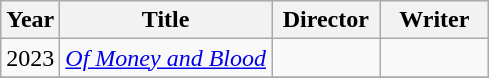<table class="wikitable">
<tr>
<th>Year</th>
<th>Title</th>
<th width=65>Director</th>
<th width=65>Writer</th>
</tr>
<tr>
<td>2023</td>
<td><em><a href='#'>Of Money and Blood</a></em></td>
<td></td>
<td></td>
</tr>
<tr>
</tr>
</table>
